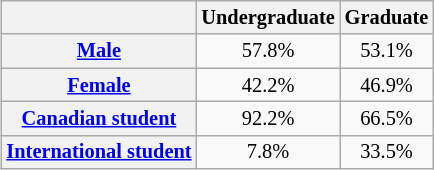<table style="text-align:center; float:right; font-size:85%; margin-left:2em; margin:10px" class="wikitable">
<tr>
<th></th>
<th>Undergraduate</th>
<th>Graduate</th>
</tr>
<tr>
<th><a href='#'>Male</a></th>
<td>57.8%</td>
<td>53.1%</td>
</tr>
<tr>
<th><a href='#'>Female</a></th>
<td>42.2%</td>
<td>46.9%</td>
</tr>
<tr>
<th><a href='#'>Canadian student</a></th>
<td>92.2%</td>
<td>66.5%</td>
</tr>
<tr>
<th><a href='#'>International student</a></th>
<td>7.8%</td>
<td>33.5%</td>
</tr>
</table>
